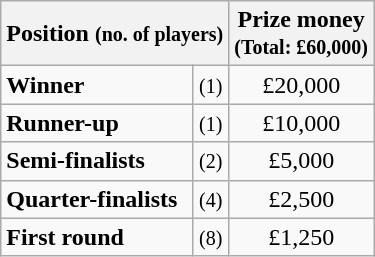<table class="wikitable">
<tr>
<th colspan=2>Position <small>(no. of players)</small></th>
<th>Prize money<br><small>(Total: £60,000)</small></th>
</tr>
<tr>
<td><strong>Winner</strong></td>
<td align=center><small>(1)</small></td>
<td align=center>£20,000</td>
</tr>
<tr>
<td><strong>Runner-up</strong></td>
<td align=center><small>(1)</small></td>
<td align=center>£10,000</td>
</tr>
<tr>
<td><strong>Semi-finalists</strong></td>
<td align=center><small>(2)</small></td>
<td align=center>£5,000</td>
</tr>
<tr>
<td><strong>Quarter-finalists</strong></td>
<td align=center><small>(4)</small></td>
<td align=center>£2,500</td>
</tr>
<tr>
<td><strong>First round</strong></td>
<td align=center><small>(8)</small></td>
<td align=center>£1,250</td>
</tr>
</table>
